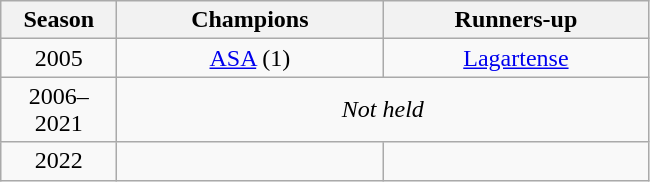<table class="wikitable" style="text-align:center; margin-left:1em;">
<tr>
<th style="width:70px">Season</th>
<th style="width:170px">Champions</th>
<th style="width:170px">Runners-up</th>
</tr>
<tr>
<td>2005</td>
<td> <a href='#'>ASA</a> (1)</td>
<td> <a href='#'>Lagartense</a></td>
</tr>
<tr>
<td>2006–2021</td>
<td colspan=2><em>Not held</em></td>
</tr>
<tr>
<td>2022</td>
<td></td>
<td></td>
</tr>
</table>
